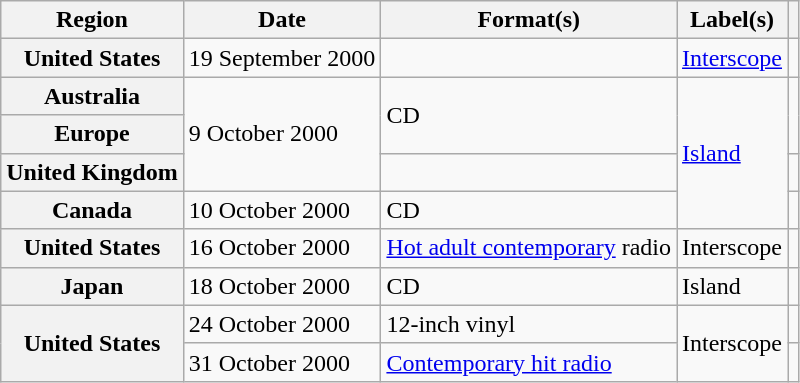<table class="wikitable plainrowheaders">
<tr>
<th scope="col">Region</th>
<th scope="col">Date</th>
<th scope="col">Format(s)</th>
<th scope="col">Label(s)</th>
<th scope="col"></th>
</tr>
<tr>
<th scope="row">United States</th>
<td>19 September 2000</td>
<td></td>
<td><a href='#'>Interscope</a></td>
<td align="center"></td>
</tr>
<tr>
<th scope="row">Australia</th>
<td rowspan="3">9 October 2000</td>
<td rowspan="2">CD</td>
<td rowspan="4"><a href='#'>Island</a></td>
<td align="center" rowspan="2"></td>
</tr>
<tr>
<th scope="row">Europe</th>
</tr>
<tr>
<th scope="row">United Kingdom</th>
<td></td>
<td align="center"></td>
</tr>
<tr>
<th scope="row">Canada</th>
<td>10 October 2000</td>
<td>CD</td>
<td align="center"></td>
</tr>
<tr>
<th scope="row">United States</th>
<td>16 October 2000</td>
<td><a href='#'>Hot adult contemporary</a> radio</td>
<td>Interscope</td>
<td align="center"></td>
</tr>
<tr>
<th scope="row">Japan</th>
<td>18 October 2000</td>
<td>CD</td>
<td>Island</td>
<td align="center"></td>
</tr>
<tr>
<th scope="row" rowspan="2">United States</th>
<td>24 October 2000</td>
<td>12-inch vinyl</td>
<td rowspan="2">Interscope</td>
<td align="center"></td>
</tr>
<tr>
<td>31 October 2000</td>
<td><a href='#'>Contemporary hit radio</a></td>
<td align="center"></td>
</tr>
</table>
